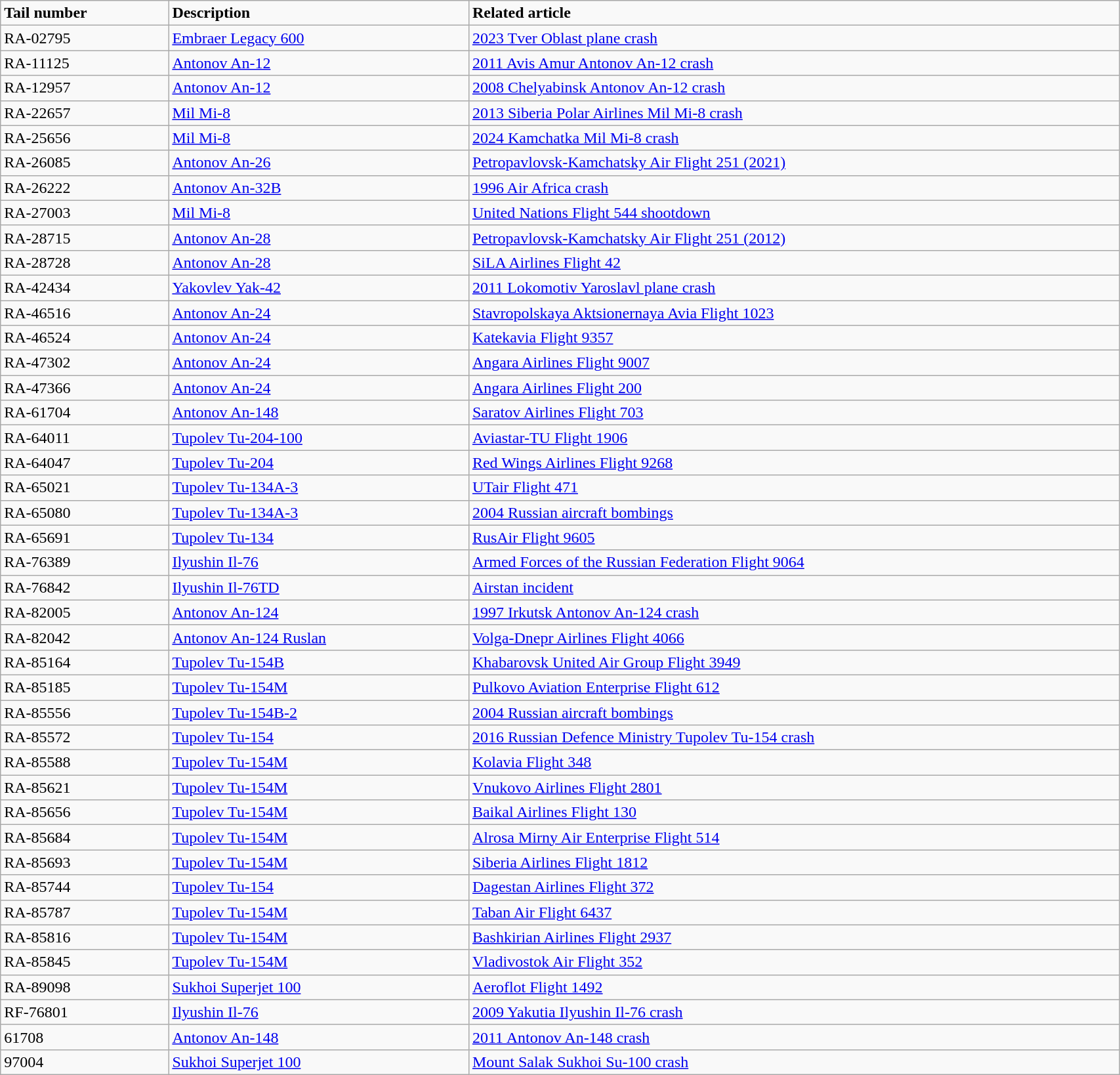<table class="wikitable" width="90%">
<tr>
<td><strong>Tail number</strong></td>
<td><strong>Description</strong></td>
<td><strong>Related article</strong></td>
</tr>
<tr>
<td>RA-02795</td>
<td><a href='#'>Embraer Legacy 600</a></td>
<td><a href='#'>2023 Tver Oblast plane crash</a></td>
</tr>
<tr>
<td>RA-11125</td>
<td><a href='#'>Antonov An-12</a></td>
<td><a href='#'>2011 Avis Amur Antonov An-12 crash</a></td>
</tr>
<tr>
<td>RA-12957</td>
<td><a href='#'>Antonov An-12</a></td>
<td><a href='#'>2008 Chelyabinsk Antonov An-12 crash</a></td>
</tr>
<tr>
<td>RA-22657</td>
<td><a href='#'>Mil Mi-8</a></td>
<td><a href='#'>2013 Siberia Polar Airlines Mil Mi-8 crash</a></td>
</tr>
<tr>
<td>RA-25656</td>
<td><a href='#'>Mil Mi-8</a></td>
<td><a href='#'>2024 Kamchatka Mil Mi-8 crash</a></td>
</tr>
<tr>
<td>RA-26085</td>
<td><a href='#'>Antonov An-26</a></td>
<td><a href='#'>Petropavlovsk-Kamchatsky Air Flight 251 (2021)</a></td>
</tr>
<tr>
<td>RA-26222</td>
<td><a href='#'>Antonov An-32B</a></td>
<td><a href='#'>1996 Air Africa crash</a></td>
</tr>
<tr>
<td>RA-27003</td>
<td><a href='#'>Mil Mi-8</a></td>
<td><a href='#'>United Nations Flight 544 shootdown</a></td>
</tr>
<tr>
<td>RA-28715</td>
<td><a href='#'>Antonov An-28</a></td>
<td><a href='#'>Petropavlovsk-Kamchatsky Air Flight 251 (2012)</a></td>
</tr>
<tr>
<td>RA-28728</td>
<td><a href='#'>Antonov An-28</a></td>
<td><a href='#'>SiLA Airlines Flight 42</a></td>
</tr>
<tr>
<td>RA-42434</td>
<td><a href='#'>Yakovlev Yak-42</a></td>
<td><a href='#'>2011 Lokomotiv Yaroslavl plane crash</a></td>
</tr>
<tr>
<td>RA-46516</td>
<td><a href='#'>Antonov An-24</a></td>
<td><a href='#'>Stavropolskaya Aktsionernaya Avia Flight 1023</a></td>
</tr>
<tr>
<td>RA-46524</td>
<td><a href='#'>Antonov An-24</a></td>
<td><a href='#'>Katekavia Flight 9357</a></td>
</tr>
<tr>
<td>RA-47302</td>
<td><a href='#'>Antonov An-24</a></td>
<td><a href='#'>Angara Airlines Flight 9007</a></td>
</tr>
<tr>
<td>RA-47366</td>
<td><a href='#'>Antonov An-24</a></td>
<td><a href='#'>Angara Airlines Flight 200</a></td>
</tr>
<tr>
<td>RA-61704</td>
<td><a href='#'>Antonov An-148</a></td>
<td><a href='#'>Saratov Airlines Flight 703</a></td>
</tr>
<tr>
<td>RA-64011</td>
<td><a href='#'>Tupolev Tu-204-100</a></td>
<td><a href='#'>Aviastar-TU Flight 1906</a></td>
</tr>
<tr>
<td>RA-64047</td>
<td><a href='#'>Tupolev Tu-204</a></td>
<td><a href='#'>Red Wings Airlines Flight 9268</a></td>
</tr>
<tr>
<td>RA-65021</td>
<td><a href='#'>Tupolev Tu-134A-3</a></td>
<td><a href='#'>UTair Flight 471</a></td>
</tr>
<tr>
<td>RA-65080</td>
<td><a href='#'>Tupolev Tu-134A-3</a></td>
<td><a href='#'>2004 Russian aircraft bombings</a></td>
</tr>
<tr>
<td>RA-65691</td>
<td><a href='#'>Tupolev Tu-134</a></td>
<td><a href='#'>RusAir Flight 9605</a></td>
</tr>
<tr>
<td>RA-76389</td>
<td><a href='#'>Ilyushin Il-76</a></td>
<td><a href='#'>Armed Forces of the Russian Federation Flight 9064</a></td>
</tr>
<tr>
<td>RA-76842</td>
<td><a href='#'>Ilyushin Il-76TD</a></td>
<td><a href='#'>Airstan incident</a></td>
</tr>
<tr>
<td>RA-82005</td>
<td><a href='#'>Antonov An-124</a></td>
<td><a href='#'>1997 Irkutsk Antonov An-124 crash</a></td>
</tr>
<tr>
<td>RA-82042</td>
<td><a href='#'>Antonov An-124 Ruslan</a></td>
<td><a href='#'>Volga-Dnepr Airlines Flight 4066</a></td>
</tr>
<tr>
<td>RA-85164</td>
<td><a href='#'>Tupolev Tu-154B</a></td>
<td><a href='#'>Khabarovsk United Air Group Flight 3949</a></td>
</tr>
<tr>
<td>RA-85185</td>
<td><a href='#'>Tupolev Tu-154M</a></td>
<td><a href='#'>Pulkovo Aviation Enterprise Flight 612</a></td>
</tr>
<tr>
<td>RA-85556</td>
<td><a href='#'>Tupolev Tu-154B-2</a></td>
<td><a href='#'>2004 Russian aircraft bombings</a></td>
</tr>
<tr>
<td>RA-85572</td>
<td><a href='#'>Tupolev Tu-154</a></td>
<td><a href='#'>2016 Russian Defence Ministry Tupolev Tu-154 crash</a></td>
</tr>
<tr>
<td>RA-85588</td>
<td><a href='#'>Tupolev Tu-154M</a></td>
<td><a href='#'>Kolavia Flight 348</a></td>
</tr>
<tr>
<td>RA-85621</td>
<td><a href='#'>Tupolev Tu-154M</a></td>
<td><a href='#'>Vnukovo Airlines Flight 2801</a></td>
</tr>
<tr>
<td>RA-85656</td>
<td><a href='#'>Tupolev Tu-154M</a></td>
<td><a href='#'>Baikal Airlines Flight 130</a></td>
</tr>
<tr>
<td>RA-85684</td>
<td><a href='#'>Tupolev Tu-154M</a></td>
<td><a href='#'>Alrosa Mirny Air Enterprise Flight 514</a></td>
</tr>
<tr>
<td>RA-85693</td>
<td><a href='#'>Tupolev Tu-154M</a></td>
<td><a href='#'>Siberia Airlines Flight 1812</a></td>
</tr>
<tr>
<td>RA-85744</td>
<td><a href='#'>Tupolev Tu-154</a></td>
<td><a href='#'>Dagestan Airlines Flight 372</a></td>
</tr>
<tr>
<td>RA-85787</td>
<td><a href='#'>Tupolev Tu-154M</a></td>
<td><a href='#'>Taban Air Flight 6437</a></td>
</tr>
<tr>
<td>RA-85816</td>
<td><a href='#'>Tupolev Tu-154M</a></td>
<td><a href='#'>Bashkirian Airlines Flight 2937</a></td>
</tr>
<tr>
<td>RA-85845</td>
<td><a href='#'>Tupolev Tu-154M</a></td>
<td><a href='#'>Vladivostok Air Flight 352</a></td>
</tr>
<tr>
<td>RA-89098</td>
<td><a href='#'>Sukhoi Superjet 100</a></td>
<td><a href='#'>Aeroflot Flight 1492</a></td>
</tr>
<tr>
<td>RF-76801</td>
<td><a href='#'>Ilyushin Il-76</a></td>
<td><a href='#'>2009 Yakutia Ilyushin Il-76 crash</a></td>
</tr>
<tr>
<td>61708</td>
<td><a href='#'>Antonov An-148</a></td>
<td><a href='#'>2011 Antonov An-148 crash</a></td>
</tr>
<tr>
<td>97004</td>
<td><a href='#'>Sukhoi Superjet 100</a></td>
<td><a href='#'>Mount Salak Sukhoi Su-100 crash</a></td>
</tr>
</table>
